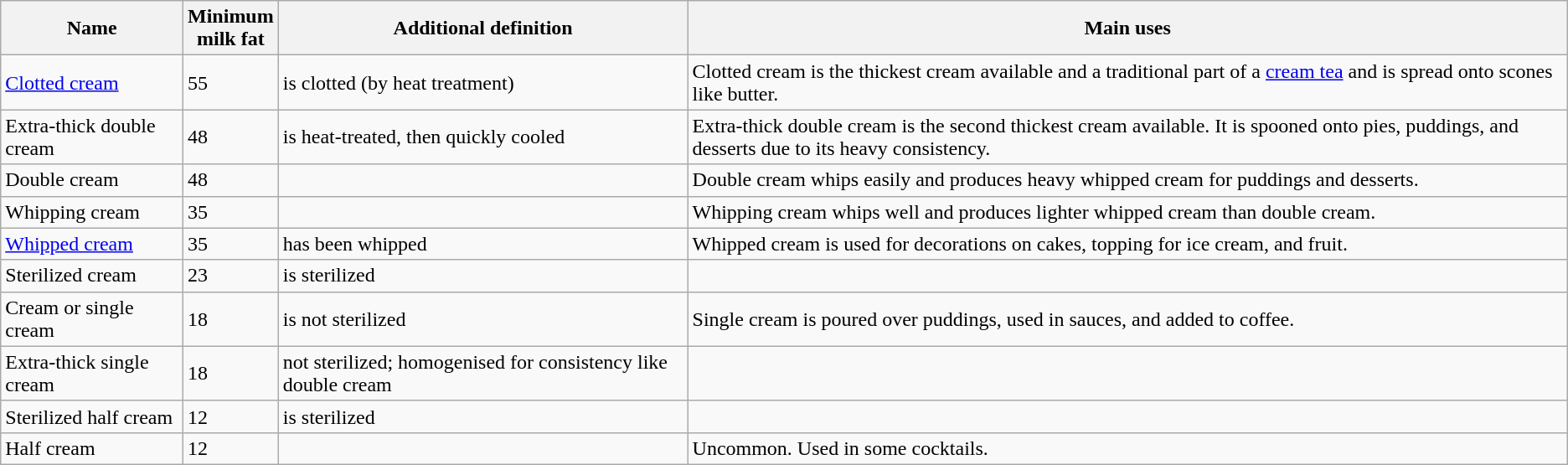<table class="wikitable">
<tr>
<th>Name</th>
<th>Minimum <br>milk fat</th>
<th>Additional definition</th>
<th>Main uses</th>
</tr>
<tr>
<td><a href='#'>Clotted cream</a></td>
<td>55</td>
<td>is clotted (by heat treatment)</td>
<td>Clotted cream is the thickest cream available and a traditional part of a <a href='#'>cream tea</a> and is spread onto scones like butter.</td>
</tr>
<tr>
<td>Extra-thick double cream</td>
<td>48</td>
<td>is heat-treated, then quickly cooled</td>
<td>Extra-thick double cream is the second thickest cream available. It is spooned onto pies, puddings, and desserts due to its heavy consistency.</td>
</tr>
<tr>
<td>Double cream</td>
<td>48</td>
<td></td>
<td>Double cream whips easily and produces heavy whipped cream for puddings and desserts.</td>
</tr>
<tr>
<td>Whipping cream</td>
<td>35</td>
<td></td>
<td>Whipping cream whips well and produces lighter whipped cream than double cream.</td>
</tr>
<tr>
<td><a href='#'>Whipped cream</a></td>
<td>35</td>
<td>has been whipped</td>
<td>Whipped cream is used for decorations on cakes, topping for ice cream, and fruit.</td>
</tr>
<tr>
<td>Sterilized cream</td>
<td>23</td>
<td>is sterilized</td>
<td></td>
</tr>
<tr>
<td>Cream or single cream</td>
<td>18</td>
<td>is not sterilized</td>
<td>Single cream is poured over puddings, used in sauces, and added to coffee.</td>
</tr>
<tr>
<td>Extra-thick single cream</td>
<td>18</td>
<td>not sterilized; homogenised for consistency like double cream</td>
<td></td>
</tr>
<tr>
<td>Sterilized half cream</td>
<td>12</td>
<td>is sterilized</td>
<td></td>
</tr>
<tr>
<td>Half cream</td>
<td>12</td>
<td></td>
<td>Uncommon. Used in some cocktails.</td>
</tr>
</table>
